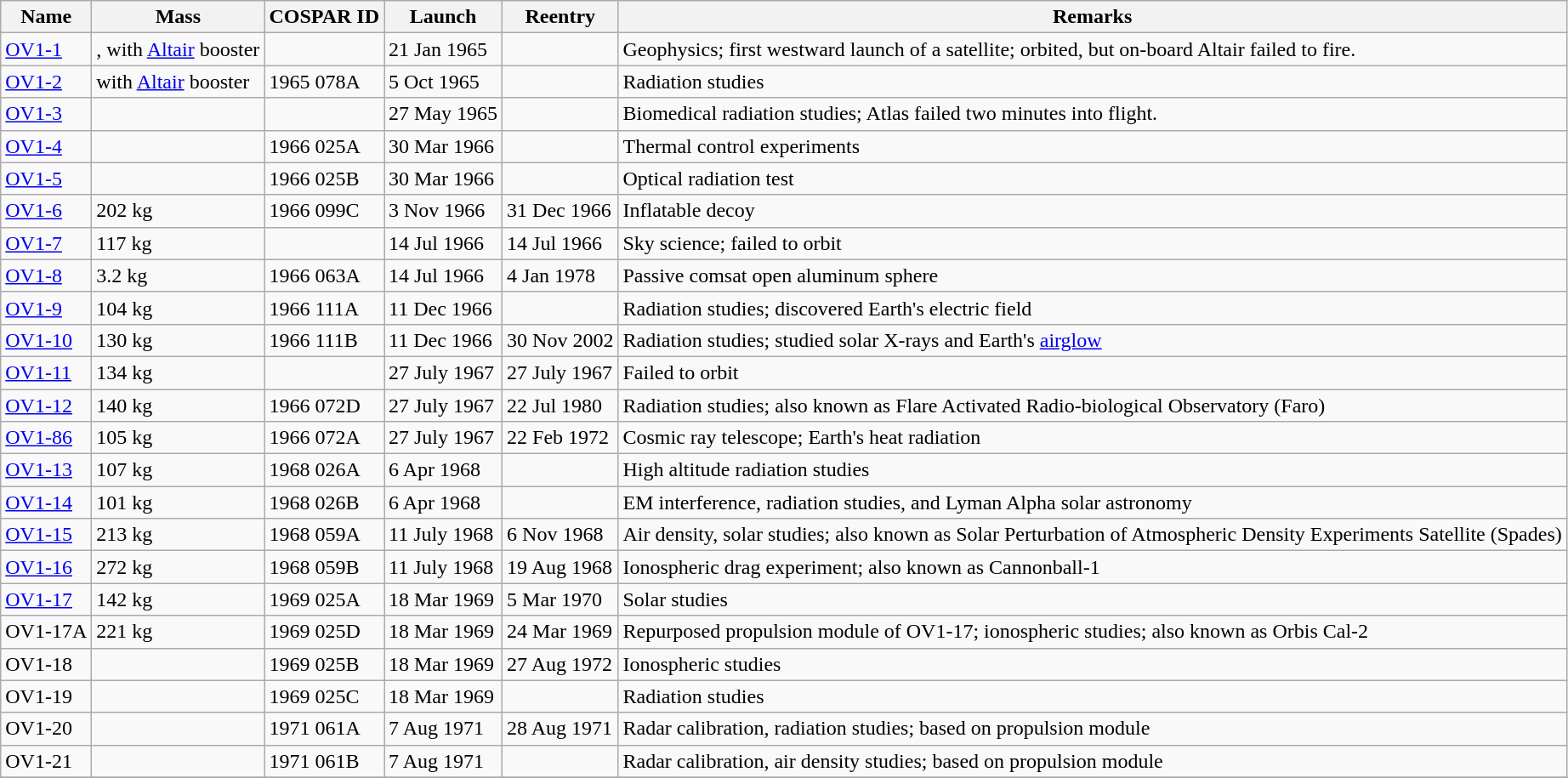<table class="wikitable" border="1">
<tr>
<th>Name</th>
<th>Mass</th>
<th>COSPAR ID</th>
<th>Launch</th>
<th>Reentry</th>
<th>Remarks</th>
</tr>
<tr>
<td><a href='#'>OV1-1</a></td>
<td>,  with <a href='#'>Altair</a> booster</td>
<td></td>
<td>21 Jan 1965</td>
<td></td>
<td>Geophysics; first westward launch of a satellite; orbited, but on-board Altair failed to fire.</td>
</tr>
<tr>
<td><a href='#'>OV1-2</a></td>
<td> with <a href='#'>Altair</a> booster</td>
<td>1965 078A</td>
<td>5 Oct 1965</td>
<td></td>
<td>Radiation studies</td>
</tr>
<tr>
<td><a href='#'>OV1-3</a></td>
<td></td>
<td></td>
<td>27 May 1965</td>
<td></td>
<td>Biomedical radiation studies; Atlas failed two minutes into flight.</td>
</tr>
<tr>
<td><a href='#'>OV1-4</a></td>
<td></td>
<td>1966 025A</td>
<td>30 Mar 1966</td>
<td></td>
<td>Thermal control experiments</td>
</tr>
<tr>
<td><a href='#'>OV1-5</a></td>
<td></td>
<td>1966 025B</td>
<td>30 Mar 1966</td>
<td></td>
<td>Optical radiation test</td>
</tr>
<tr>
<td><a href='#'>OV1-6</a></td>
<td>202 kg</td>
<td>1966 099C</td>
<td>3 Nov 1966</td>
<td>31 Dec 1966</td>
<td>Inflatable decoy</td>
</tr>
<tr>
<td><a href='#'>OV1-7</a></td>
<td>117 kg</td>
<td></td>
<td>14 Jul 1966</td>
<td>14 Jul 1966</td>
<td>Sky science; failed to orbit</td>
</tr>
<tr>
<td><a href='#'>OV1-8</a></td>
<td>3.2 kg</td>
<td>1966 063A</td>
<td>14 Jul 1966</td>
<td>4 Jan 1978</td>
<td>Passive comsat open aluminum sphere</td>
</tr>
<tr>
<td><a href='#'>OV1-9</a></td>
<td>104 kg</td>
<td>1966 111A</td>
<td>11 Dec 1966</td>
<td></td>
<td>Radiation studies; discovered Earth's electric field</td>
</tr>
<tr>
<td><a href='#'>OV1-10</a></td>
<td>130 kg</td>
<td>1966 111B</td>
<td>11 Dec 1966</td>
<td>30 Nov 2002</td>
<td>Radiation studies; studied solar X-rays and Earth's <a href='#'>airglow</a></td>
</tr>
<tr>
<td><a href='#'>OV1-11</a></td>
<td>134 kg</td>
<td></td>
<td>27 July 1967</td>
<td>27 July 1967</td>
<td>Failed to orbit</td>
</tr>
<tr>
<td><a href='#'>OV1-12</a></td>
<td>140 kg</td>
<td>1966 072D</td>
<td>27 July 1967</td>
<td>22 Jul 1980</td>
<td>Radiation studies; also known as Flare Activated Radio-biological Observatory (Faro)</td>
</tr>
<tr>
<td><a href='#'>OV1-86</a></td>
<td>105 kg</td>
<td>1966 072A</td>
<td>27 July 1967</td>
<td>22 Feb 1972</td>
<td>Cosmic ray telescope; Earth's heat radiation</td>
</tr>
<tr>
<td><a href='#'>OV1-13</a></td>
<td>107 kg</td>
<td>1968 026A</td>
<td>6 Apr 1968</td>
<td></td>
<td>High altitude radiation studies</td>
</tr>
<tr>
<td><a href='#'>OV1-14</a></td>
<td>101 kg</td>
<td>1968 026B</td>
<td>6 Apr 1968</td>
<td></td>
<td>EM interference, radiation studies, and Lyman Alpha solar astronomy</td>
</tr>
<tr>
<td><a href='#'>OV1-15</a></td>
<td>213 kg</td>
<td>1968 059A</td>
<td>11 July 1968</td>
<td>6 Nov 1968</td>
<td>Air density, solar studies; also known as Solar Perturbation of Atmospheric Density Experiments Satellite (Spades)</td>
</tr>
<tr>
<td><a href='#'>OV1-16</a></td>
<td>272 kg</td>
<td>1968 059B</td>
<td>11 July 1968</td>
<td>19 Aug 1968</td>
<td>Ionospheric drag experiment; also known as Cannonball-1</td>
</tr>
<tr>
<td><a href='#'>OV1-17</a></td>
<td>142 kg</td>
<td>1969 025A</td>
<td>18 Mar 1969</td>
<td>5 Mar 1970</td>
<td>Solar studies</td>
</tr>
<tr>
<td>OV1-17A</td>
<td>221 kg</td>
<td>1969 025D</td>
<td>18 Mar 1969</td>
<td>24 Mar 1969</td>
<td>Repurposed propulsion module of OV1-17; ionospheric studies; also known as Orbis Cal-2</td>
</tr>
<tr>
<td>OV1-18</td>
<td></td>
<td>1969 025B</td>
<td>18 Mar 1969</td>
<td>27 Aug 1972</td>
<td>Ionospheric studies</td>
</tr>
<tr>
<td>OV1-19</td>
<td></td>
<td>1969 025C</td>
<td>18 Mar 1969</td>
<td></td>
<td>Radiation studies</td>
</tr>
<tr>
<td>OV1-20</td>
<td></td>
<td>1971 061A</td>
<td>7 Aug 1971</td>
<td>28 Aug 1971</td>
<td>Radar calibration, radiation studies; based on propulsion module</td>
</tr>
<tr>
<td>OV1-21</td>
<td></td>
<td>1971 061B</td>
<td>7 Aug 1971</td>
<td></td>
<td>Radar calibration, air density studies; based on propulsion module</td>
</tr>
<tr>
</tr>
</table>
